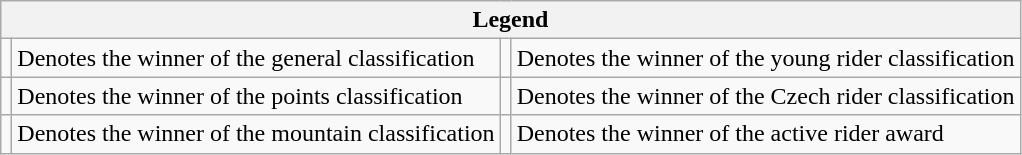<table class="wikitable">
<tr>
<th colspan="5">Legend</th>
</tr>
<tr>
<td></td>
<td>Denotes the winner of the general classification</td>
<td></td>
<td>Denotes the winner of the young rider classification</td>
</tr>
<tr>
<td></td>
<td>Denotes the winner of the points classification</td>
<td></td>
<td>Denotes the winner of the Czech rider classification</td>
</tr>
<tr>
<td></td>
<td>Denotes the winner of the mountain classification</td>
<td></td>
<td>Denotes the winner of the active rider award</td>
</tr>
</table>
